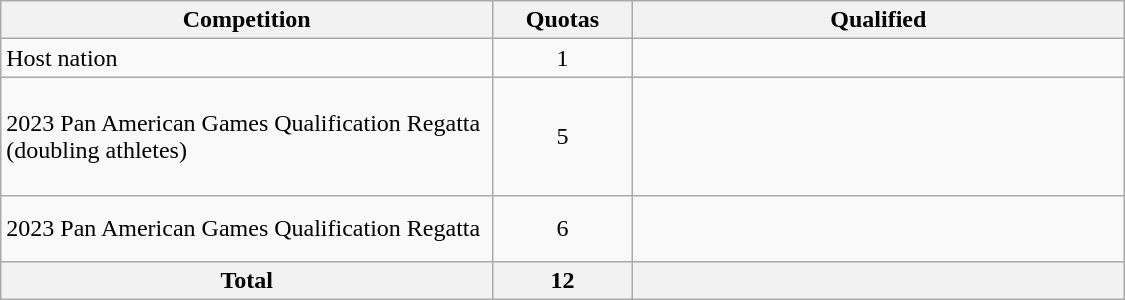<table class = "wikitable" width=750>
<tr>
<th width=300>Competition</th>
<th width=80>Quotas</th>
<th width=300>Qualified</th>
</tr>
<tr>
<td>Host nation</td>
<td align="center">1</td>
<td></td>
</tr>
<tr>
<td>2023 Pan American Games Qualification Regatta (doubling athletes)</td>
<td align="center">5</td>
<td><br><br><br><br></td>
</tr>
<tr>
<td>2023 Pan American Games Qualification Regatta</td>
<td align="center">6</td>
<td><br><br></td>
</tr>
<tr>
<th>Total</th>
<th>12</th>
<th></th>
</tr>
</table>
